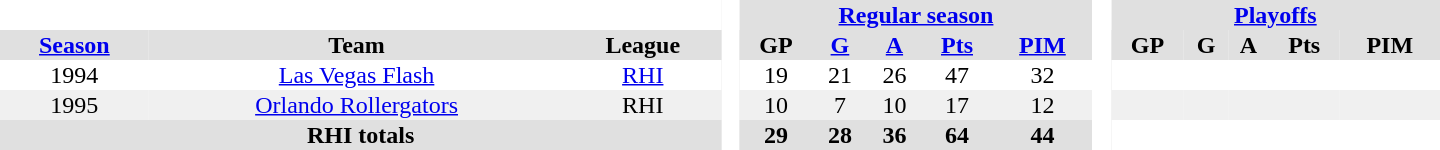<table border="0" cellpadding="1" cellspacing="0" style="text-align:center; width:60em;">
<tr style="background:#e0e0e0;">
<th colspan="3"  bgcolor="#ffffff"> </th>
<th rowspan="99" bgcolor="#ffffff"> </th>
<th colspan="5"><a href='#'>Regular season</a></th>
<th rowspan="99" bgcolor="#ffffff"> </th>
<th colspan="5"><a href='#'>Playoffs</a></th>
</tr>
<tr style="background:#e0e0e0;">
<th><a href='#'>Season</a></th>
<th>Team</th>
<th>League</th>
<th>GP</th>
<th><a href='#'>G</a></th>
<th><a href='#'>A</a></th>
<th><a href='#'>Pts</a></th>
<th><a href='#'>PIM</a></th>
<th>GP</th>
<th>G</th>
<th>A</th>
<th>Pts</th>
<th>PIM</th>
</tr>
<tr>
<td>1994</td>
<td><a href='#'>Las Vegas Flash</a></td>
<td><a href='#'>RHI</a></td>
<td>19</td>
<td>21</td>
<td>26</td>
<td>47</td>
<td>32</td>
<td></td>
<td></td>
<td></td>
<td></td>
<td></td>
</tr>
<tr bgcolor="#f0f0f0">
<td>1995</td>
<td><a href='#'>Orlando Rollergators</a></td>
<td>RHI</td>
<td>10</td>
<td>7</td>
<td>10</td>
<td>17</td>
<td>12</td>
<td></td>
<td></td>
<td></td>
<td></td>
<td></td>
</tr>
<tr bgcolor="#e0e0e0">
<th colspan="3">RHI totals</th>
<th>29</th>
<th>28</th>
<th>36</th>
<th>64</th>
<th>44</th>
</tr>
</table>
